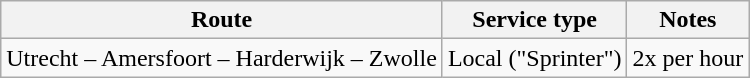<table class="wikitable">
<tr>
<th>Route</th>
<th>Service type</th>
<th>Notes</th>
</tr>
<tr>
<td>Utrecht – Amersfoort – Harderwijk – Zwolle</td>
<td>Local ("Sprinter")</td>
<td>2x per hour</td>
</tr>
</table>
